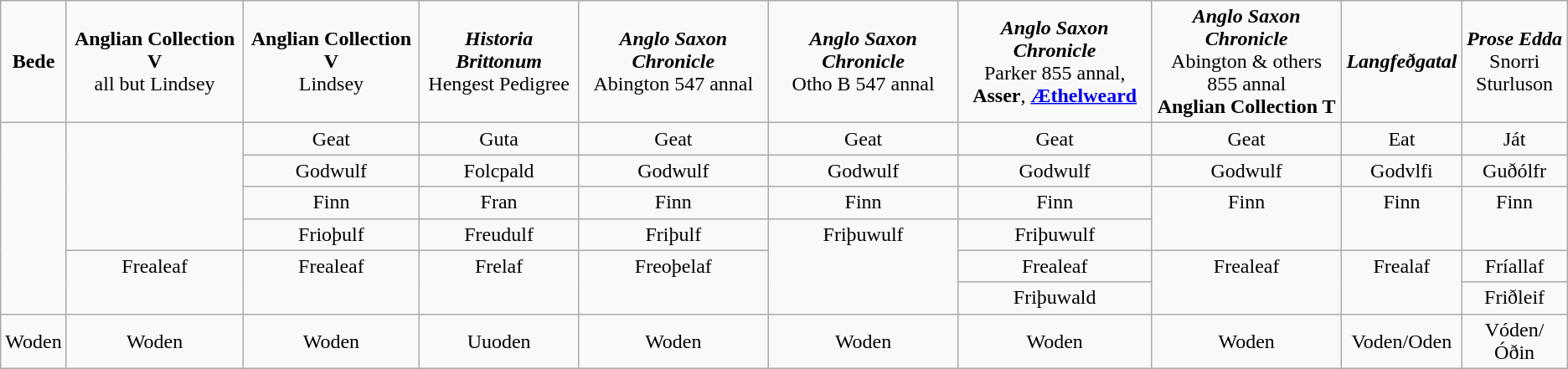<table class="wikitable" style="text-align: center; margin: 0.5em 0px 0.5em 1em;">
<tr>
<td><strong>Bede</strong></td>
<td><strong>Anglian Collection V</strong><br>all but Lindsey</td>
<td><strong>Anglian Collection V</strong><br>Lindsey</td>
<td><strong><em>Historia Brittonum</em></strong><br>Hengest Pedigree</td>
<td><strong><em>Anglo Saxon Chronicle</em></strong><br>Abington 547 annal</td>
<td><strong><em>Anglo Saxon Chronicle</em></strong><br>Otho B 547 annal</td>
<td><strong><em>Anglo Saxon Chronicle</em></strong><br>Parker 855 annal,<br><strong>Asser</strong>, <strong><a href='#'>Æthelweard</a></strong></td>
<td><strong><em>Anglo Saxon Chronicle</em></strong><br>Abington & others<br>855 annal<br><strong>Anglian Collection T</strong></td>
<td><strong><em>Langfeðgatal</em></strong></td>
<td><strong><em>Prose Edda</em></strong><br>Snorri<br>Sturluson</td>
</tr>
<tr>
<td rowspan="6" valign="top"></td>
<td rowspan="4" valign="top"></td>
<td>Geat</td>
<td>Guta</td>
<td>Geat</td>
<td>Geat</td>
<td>Geat</td>
<td>Geat</td>
<td>Eat</td>
<td>Ját</td>
</tr>
<tr>
<td>Godwulf</td>
<td>Folcpald</td>
<td>Godwulf</td>
<td>Godwulf</td>
<td>Godwulf</td>
<td>Godwulf</td>
<td>Godvlfi</td>
<td>Guðólfr</td>
</tr>
<tr>
<td>Finn</td>
<td>Fran</td>
<td>Finn</td>
<td>Finn</td>
<td>Finn</td>
<td rowspan="2" valign="top">Finn</td>
<td rowspan="2" valign="top">Finn</td>
<td rowspan="2" valign="top">Finn</td>
</tr>
<tr>
<td>Frioþulf</td>
<td>Freudulf</td>
<td>Friþulf</td>
<td rowspan="3" valign="top">Friþuwulf</td>
<td>Friþuwulf</td>
</tr>
<tr>
<td rowspan="2" valign="top">Frealeaf</td>
<td rowspan="2" valign="top">Frealeaf</td>
<td rowspan="2" valign="top">Frelaf</td>
<td rowspan="2" valign="top">Freoþelaf</td>
<td>Frealeaf</td>
<td rowspan="2" valign="top">Frealeaf</td>
<td rowspan="2" valign="top">Frealaf</td>
<td>Fríallaf</td>
</tr>
<tr>
<td>Friþuwald</td>
<td>Friðleif</td>
</tr>
<tr>
<td>Woden</td>
<td>Woden</td>
<td>Woden</td>
<td>Uuoden</td>
<td>Woden</td>
<td>Woden</td>
<td>Woden</td>
<td>Woden</td>
<td>Voden/Oden</td>
<td>Vóden/Óðin</td>
</tr>
</table>
